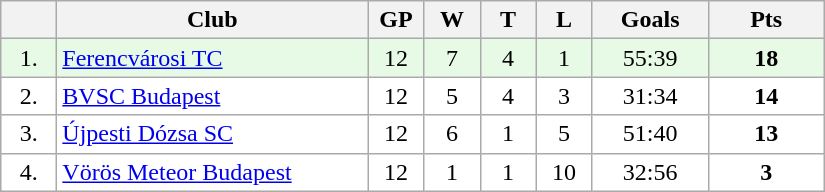<table class="wikitable">
<tr>
<th width="30"></th>
<th width="200">Club</th>
<th width="30">GP</th>
<th width="30">W</th>
<th width="30">T</th>
<th width="30">L</th>
<th width="70">Goals</th>
<th width="70">Pts</th>
</tr>
<tr bgcolor="#e6fae6" align="center">
<td>1.</td>
<td align="left"><a href='#'>Ferencvárosi TC</a></td>
<td>12</td>
<td>7</td>
<td>4</td>
<td>1</td>
<td>55:39</td>
<td><strong>18</strong></td>
</tr>
<tr bgcolor="#FFFFFF" align="center">
<td>2.</td>
<td align="left"><a href='#'>BVSC Budapest</a></td>
<td>12</td>
<td>5</td>
<td>4</td>
<td>3</td>
<td>31:34</td>
<td><strong>14</strong></td>
</tr>
<tr bgcolor="#FFFFFF" align="center">
<td>3.</td>
<td align="left"><a href='#'>Újpesti Dózsa SC</a></td>
<td>12</td>
<td>6</td>
<td>1</td>
<td>5</td>
<td>51:40</td>
<td><strong>13</strong></td>
</tr>
<tr bgcolor="#FFFFFF" align="center">
<td>4.</td>
<td align="left"><a href='#'>Vörös Meteor Budapest</a></td>
<td>12</td>
<td>1</td>
<td>1</td>
<td>10</td>
<td>32:56</td>
<td><strong>3</strong></td>
</tr>
</table>
